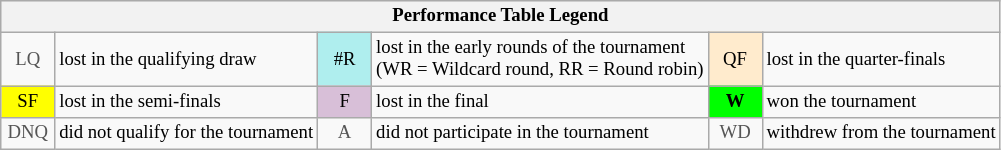<table class="wikitable" style="font-size:78%;">
<tr bgcolor="#efefef">
<th colspan="6">Performance Table Legend</th>
</tr>
<tr>
<td align="center" style="color:#555555;" width="30">LQ</td>
<td>lost in the qualifying draw</td>
<td align="center" style="background:#afeeee;">#R</td>
<td>lost in the early rounds of the tournament<br>(WR = Wildcard round, RR = Round robin)</td>
<td align="center" style="background:#ffebcd;">QF</td>
<td>lost in the quarter-finals</td>
</tr>
<tr>
<td align="center" style="background:yellow;">SF</td>
<td>lost in the semi-finals</td>
<td align="center" style="background:#D8BFD8;">F</td>
<td>lost in the final</td>
<td align="center" style="background:#00ff00;"><strong>W</strong></td>
<td>won the tournament</td>
</tr>
<tr>
<td align="center" style="color:#555555;" width="30">DNQ</td>
<td>did not qualify for the tournament</td>
<td align="center" style="color:#555555;" width="30">A</td>
<td>did not participate in the tournament</td>
<td align="center" style="color:#555555;" width="30">WD</td>
<td>withdrew from the tournament</td>
</tr>
</table>
